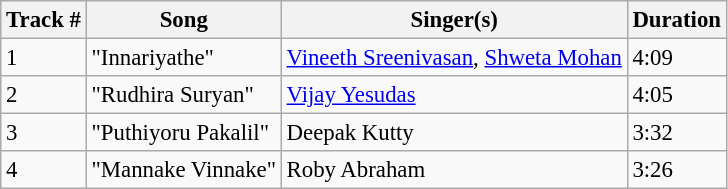<table class="wikitable" style="font-size:95%;">
<tr>
<th>Track #</th>
<th>Song</th>
<th>Singer(s)</th>
<th>Duration</th>
</tr>
<tr>
<td>1</td>
<td>"Innariyathe"</td>
<td><a href='#'>Vineeth Sreenivasan</a>, <a href='#'>Shweta Mohan</a></td>
<td>4:09</td>
</tr>
<tr>
<td>2</td>
<td>"Rudhira Suryan"</td>
<td><a href='#'>Vijay Yesudas</a></td>
<td>4:05</td>
</tr>
<tr>
<td>3</td>
<td>"Puthiyoru Pakalil"</td>
<td>Deepak Kutty</td>
<td>3:32</td>
</tr>
<tr>
<td>4</td>
<td>"Mannake Vinnake"</td>
<td>Roby Abraham</td>
<td>3:26</td>
</tr>
</table>
